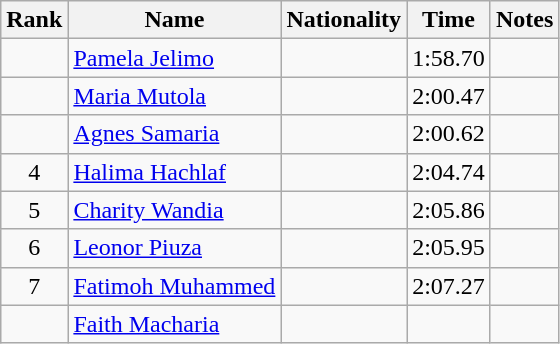<table class="wikitable sortable" style="text-align:center">
<tr>
<th>Rank</th>
<th>Name</th>
<th>Nationality</th>
<th>Time</th>
<th>Notes</th>
</tr>
<tr>
<td></td>
<td align=left><a href='#'>Pamela Jelimo</a></td>
<td align=left></td>
<td>1:58.70</td>
<td></td>
</tr>
<tr>
<td></td>
<td align=left><a href='#'>Maria Mutola</a></td>
<td align=left></td>
<td>2:00.47</td>
<td></td>
</tr>
<tr>
<td></td>
<td align=left><a href='#'>Agnes Samaria</a></td>
<td align=left></td>
<td>2:00.62</td>
<td></td>
</tr>
<tr>
<td>4</td>
<td align=left><a href='#'>Halima Hachlaf</a></td>
<td align=left></td>
<td>2:04.74</td>
<td></td>
</tr>
<tr>
<td>5</td>
<td align=left><a href='#'>Charity Wandia</a></td>
<td align=left></td>
<td>2:05.86</td>
<td></td>
</tr>
<tr>
<td>6</td>
<td align=left><a href='#'>Leonor Piuza</a></td>
<td align=left></td>
<td>2:05.95</td>
<td></td>
</tr>
<tr>
<td>7</td>
<td align=left><a href='#'>Fatimoh Muhammed</a></td>
<td align=left></td>
<td>2:07.27</td>
<td></td>
</tr>
<tr>
<td></td>
<td align=left><a href='#'>Faith Macharia</a></td>
<td align=left></td>
<td></td>
<td></td>
</tr>
</table>
